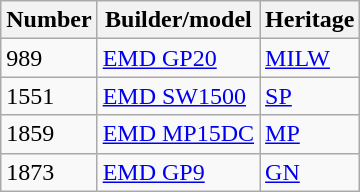<table class=wikitable>
<tr>
<th>Number</th>
<th>Builder/model</th>
<th>Heritage</th>
</tr>
<tr>
<td>989</td>
<td><a href='#'>EMD GP20</a></td>
<td><a href='#'>MILW</a></td>
</tr>
<tr>
<td>1551</td>
<td><a href='#'>EMD SW1500</a></td>
<td><a href='#'>SP</a></td>
</tr>
<tr>
<td>1859</td>
<td><a href='#'>EMD MP15DC</a></td>
<td><a href='#'>MP</a></td>
</tr>
<tr>
<td>1873</td>
<td><a href='#'>EMD GP9</a></td>
<td><a href='#'>GN</a></td>
</tr>
</table>
